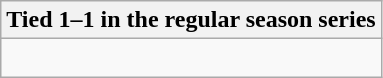<table class="wikitable collapsible collapsed">
<tr>
<th>Tied 1–1 in the regular season series</th>
</tr>
<tr>
<td><br>
</td>
</tr>
</table>
